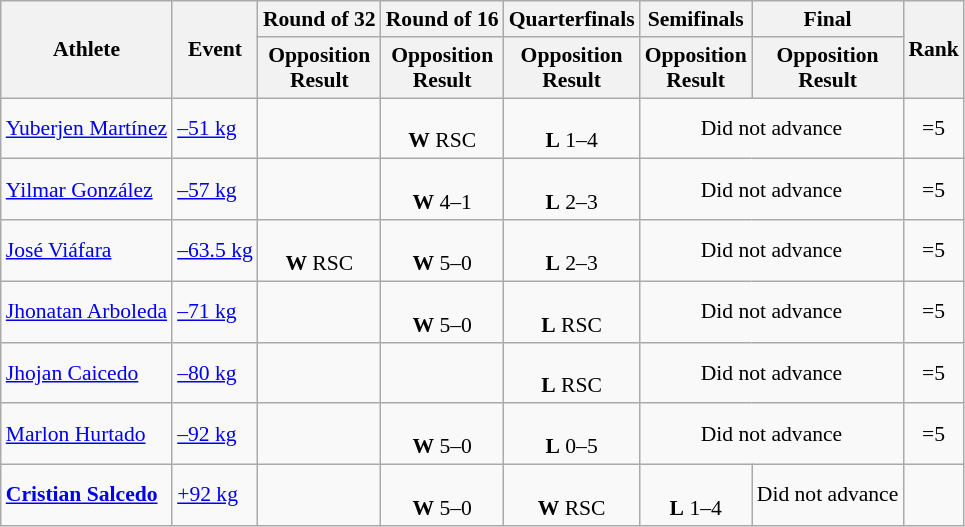<table class=wikitable style=font-size:90%;text-align:center>
<tr>
<th rowspan=2>Athlete</th>
<th rowspan=2>Event</th>
<th>Round of 32</th>
<th>Round of 16</th>
<th>Quarterfinals</th>
<th>Semifinals</th>
<th>Final</th>
<th rowspan="2">Rank</th>
</tr>
<tr>
<th>Opposition<br>Result</th>
<th>Opposition<br>Result</th>
<th>Opposition<br>Result</th>
<th>Opposition<br>Result</th>
<th>Opposition<br>Result</th>
</tr>
<tr align=center>
<td align=left><a href='#'>Yuberjen Martínez</a></td>
<td align=left><a href='#'>–51 kg</a></td>
<td></td>
<td><br><strong>W</strong> RSC</td>
<td><br><strong>L</strong> 1–4</td>
<td colspan="2">Did not advance</td>
<td>=5</td>
</tr>
<tr>
<td align=left><a href='#'>Yilmar González</a></td>
<td align=left><a href='#'>–57 kg</a></td>
<td></td>
<td><br><strong>W</strong> 4–1</td>
<td><br><strong>L</strong> 2–3</td>
<td colspan="2">Did not advance</td>
<td>=5</td>
</tr>
<tr>
<td align=left><a href='#'>José Viáfara</a></td>
<td align=left><a href='#'>–63.5 kg</a></td>
<td><br> <strong>W</strong> RSC</td>
<td><br><strong>W</strong> 5–0</td>
<td><br><strong>L</strong> 2–3</td>
<td colspan="2">Did not advance</td>
<td>=5</td>
</tr>
<tr>
<td align=left><a href='#'>Jhonatan Arboleda</a></td>
<td align=left><a href='#'>–71 kg</a></td>
<td></td>
<td><br><strong>W</strong> 5–0</td>
<td><br><strong>L</strong> RSC</td>
<td colspan="2">Did not advance</td>
<td>=5</td>
</tr>
<tr>
<td align=left><a href='#'>Jhojan Caicedo</a></td>
<td align=left><a href='#'>–80 kg</a></td>
<td></td>
<td></td>
<td><br><strong>L</strong> RSC</td>
<td colspan="2">Did not advance</td>
<td>=5</td>
</tr>
<tr>
<td align=left><a href='#'>Marlon Hurtado</a></td>
<td align=left><a href='#'>–92 kg</a></td>
<td></td>
<td><br><strong>W</strong> 5–0</td>
<td><br><strong>L</strong> 0–5</td>
<td colspan="2">Did not advance</td>
<td>=5</td>
</tr>
<tr>
<td align=left><strong><a href='#'>Cristian Salcedo</a></strong></td>
<td align=left><a href='#'>+92 kg</a></td>
<td></td>
<td><br> <strong>W</strong> 5–0</td>
<td><br><strong>W</strong> RSC</td>
<td><br><strong>L</strong> 1–4</td>
<td>Did not advance</td>
<td></td>
</tr>
</table>
